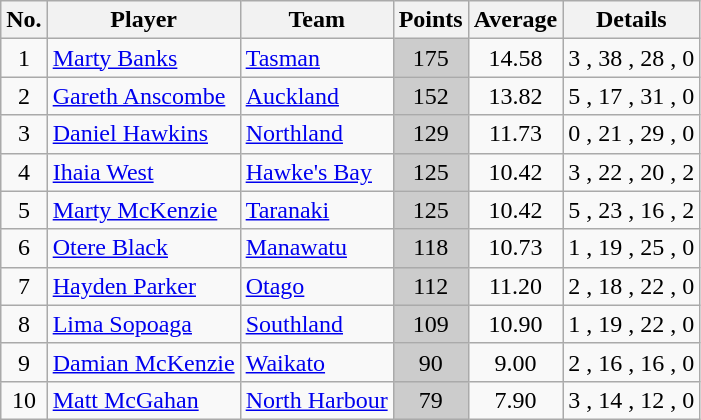<table class="wikitable" style="text-align:center">
<tr>
<th>No.</th>
<th>Player</th>
<th>Team</th>
<th>Points</th>
<th>Average</th>
<th>Details</th>
</tr>
<tr>
<td>1</td>
<td style="text-align:left"><a href='#'>Marty Banks</a></td>
<td style="text-align:left"><a href='#'>Tasman</a></td>
<td style="background:#ccc">175</td>
<td>14.58</td>
<td>3 , 38 , 28 , 0 </td>
</tr>
<tr>
<td>2</td>
<td style="text-align:left"><a href='#'>Gareth Anscombe</a></td>
<td style="text-align:left"><a href='#'>Auckland</a></td>
<td style="background:#ccc">152</td>
<td>13.82</td>
<td>5 , 17 , 31 , 0 </td>
</tr>
<tr>
<td>3</td>
<td style="text-align:left"><a href='#'>Daniel Hawkins</a></td>
<td style="text-align:left"><a href='#'>Northland</a></td>
<td style="background:#ccc">129</td>
<td>11.73</td>
<td>0 , 21 , 29 , 0 </td>
</tr>
<tr>
<td>4</td>
<td style="text-align:left"><a href='#'>Ihaia West</a></td>
<td style="text-align:left"><a href='#'>Hawke's Bay</a></td>
<td style="background:#ccc">125</td>
<td>10.42</td>
<td>3 , 22 , 20 , 2 </td>
</tr>
<tr>
<td>5</td>
<td style="text-align:left"><a href='#'>Marty McKenzie</a></td>
<td style="text-align:left"><a href='#'>Taranaki</a></td>
<td style="background:#ccc">125</td>
<td>10.42</td>
<td>5 , 23 , 16 , 2 </td>
</tr>
<tr>
<td>6</td>
<td style="text-align:left"><a href='#'>Otere Black</a></td>
<td style="text-align:left"><a href='#'>Manawatu</a></td>
<td style="background:#ccc">118</td>
<td>10.73</td>
<td>1 , 19 , 25 , 0 </td>
</tr>
<tr>
<td>7</td>
<td style="text-align:left"><a href='#'>Hayden Parker</a></td>
<td style="text-align:left"><a href='#'>Otago</a></td>
<td style="background:#ccc">112</td>
<td>11.20</td>
<td>2 , 18 , 22 , 0 </td>
</tr>
<tr>
<td>8</td>
<td style="text-align:left"><a href='#'>Lima Sopoaga</a></td>
<td style="text-align:left"><a href='#'>Southland</a></td>
<td style="background:#ccc">109</td>
<td>10.90</td>
<td>1 , 19 , 22 , 0 </td>
</tr>
<tr>
<td>9</td>
<td style="text-align:left"><a href='#'>Damian McKenzie</a></td>
<td style="text-align:left"><a href='#'>Waikato</a></td>
<td style="background:#ccc">90</td>
<td>9.00</td>
<td>2 , 16 , 16 , 0 </td>
</tr>
<tr>
<td>10</td>
<td style="text-align:left"><a href='#'>Matt McGahan</a></td>
<td style="text-align:left"><a href='#'>North Harbour</a></td>
<td style="background:#ccc">79</td>
<td>7.90</td>
<td>3 , 14 , 12 , 0 </td>
</tr>
</table>
